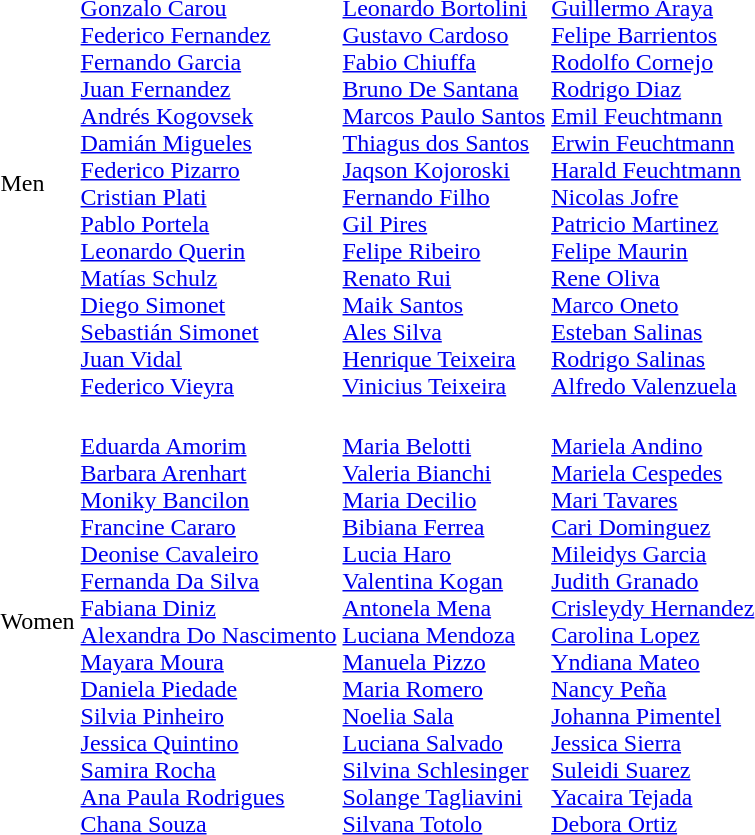<table>
<tr>
<td>Men <br></td>
<td><br><a href='#'>Gonzalo Carou</a><br><a href='#'>Federico Fernandez</a><br><a href='#'>Fernando Garcia</a><br><a href='#'>Juan Fernandez</a><br><a href='#'>Andrés Kogovsek</a><br><a href='#'>Damián Migueles</a><br><a href='#'>Federico Pizarro</a><br><a href='#'>Cristian Plati</a><br><a href='#'>Pablo Portela</a><br><a href='#'>Leonardo Querin</a><br><a href='#'>Matías Schulz</a><br><a href='#'>Diego Simonet</a><br><a href='#'>Sebastián Simonet</a><br><a href='#'>Juan Vidal</a><br><a href='#'>Federico Vieyra</a></td>
<td><br><a href='#'>Leonardo Bortolini</a><br><a href='#'>Gustavo Cardoso</a><br><a href='#'>Fabio Chiuffa</a><br><a href='#'>Bruno De Santana</a><br><a href='#'>Marcos Paulo Santos</a><br><a href='#'>Thiagus dos Santos</a><br><a href='#'>Jaqson Kojoroski</a><br><a href='#'>Fernando Filho</a><br><a href='#'>Gil Pires</a><br><a href='#'>Felipe Ribeiro</a><br><a href='#'>Renato Rui</a><br><a href='#'>Maik Santos</a><br><a href='#'>Ales Silva</a><br><a href='#'>Henrique Teixeira</a><br><a href='#'>Vinicius Teixeira</a></td>
<td><br><a href='#'>Guillermo Araya</a><br><a href='#'>Felipe Barrientos</a><br><a href='#'>Rodolfo Cornejo</a><br><a href='#'>Rodrigo Diaz</a><br><a href='#'>Emil Feuchtmann</a><br><a href='#'>Erwin Feuchtmann</a><br><a href='#'>Harald Feuchtmann</a><br><a href='#'>Nicolas Jofre</a><br><a href='#'>Patricio Martinez</a><br><a href='#'>Felipe Maurin</a><br><a href='#'>Rene Oliva</a><br><a href='#'>Marco Oneto</a><br><a href='#'>Esteban Salinas</a><br><a href='#'>Rodrigo Salinas</a><br><a href='#'>Alfredo Valenzuela</a></td>
</tr>
<tr>
<td>Women <br></td>
<td><br><a href='#'>Eduarda Amorim</a><br><a href='#'>Barbara Arenhart</a><br><a href='#'>Moniky Bancilon</a><br><a href='#'>Francine Cararo</a><br><a href='#'>Deonise Cavaleiro</a><br><a href='#'>Fernanda Da Silva</a><br><a href='#'>Fabiana Diniz</a><br><a href='#'>Alexandra Do Nascimento</a><br><a href='#'>Mayara Moura</a><br><a href='#'>Daniela Piedade</a><br><a href='#'>Silvia Pinheiro</a><br><a href='#'>Jessica Quintino</a><br><a href='#'>Samira Rocha</a><br><a href='#'>Ana Paula Rodrigues</a><br><a href='#'>Chana Souza</a></td>
<td><br><a href='#'>Maria Belotti</a><br><a href='#'>Valeria Bianchi</a><br><a href='#'>Maria Decilio</a><br><a href='#'>Bibiana Ferrea</a><br><a href='#'>Lucia Haro</a><br><a href='#'>Valentina Kogan</a><br><a href='#'>Antonela Mena</a><br><a href='#'>Luciana Mendoza</a><br><a href='#'>Manuela Pizzo</a><br><a href='#'>Maria Romero</a><br><a href='#'>Noelia Sala</a><br><a href='#'>Luciana Salvado</a><br><a href='#'>Silvina Schlesinger</a><br><a href='#'>Solange Tagliavini</a><br><a href='#'>Silvana Totolo</a></td>
<td><br><a href='#'>Mariela Andino</a><br><a href='#'>Mariela Cespedes</a><br><a href='#'>Mari Tavares</a><br><a href='#'>Cari Dominguez</a><br><a href='#'>Mileidys Garcia</a><br><a href='#'>Judith Granado</a><br><a href='#'>Crisleydy Hernandez</a><br><a href='#'>Carolina Lopez</a><br><a href='#'>Yndiana Mateo</a><br><a href='#'>Nancy Peña</a><br><a href='#'>Johanna Pimentel</a><br><a href='#'>Jessica Sierra</a><br><a href='#'>Suleidi Suarez</a><br><a href='#'>Yacaira Tejada</a><br><a href='#'>Debora Ortiz</a></td>
</tr>
</table>
